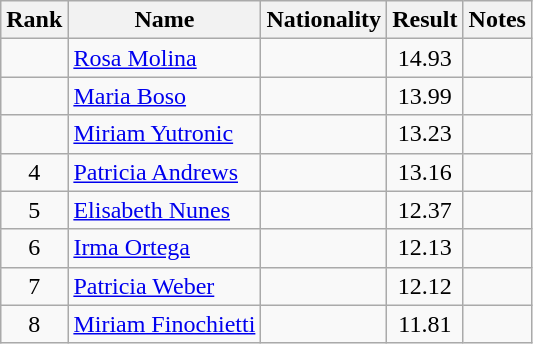<table class="wikitable sortable" style="text-align:center">
<tr>
<th>Rank</th>
<th>Name</th>
<th>Nationality</th>
<th>Result</th>
<th>Notes</th>
</tr>
<tr>
<td></td>
<td align=left><a href='#'>Rosa Molina</a></td>
<td align=left></td>
<td>14.93</td>
<td></td>
</tr>
<tr>
<td></td>
<td align=left><a href='#'>Maria Boso</a></td>
<td align=left></td>
<td>13.99</td>
<td></td>
</tr>
<tr>
<td></td>
<td align=left><a href='#'>Miriam Yutronic</a></td>
<td align=left></td>
<td>13.23</td>
<td></td>
</tr>
<tr>
<td>4</td>
<td align=left><a href='#'>Patricia Andrews</a></td>
<td align=left></td>
<td>13.16</td>
<td></td>
</tr>
<tr>
<td>5</td>
<td align=left><a href='#'>Elisabeth Nunes</a></td>
<td align=left></td>
<td>12.37</td>
<td></td>
</tr>
<tr>
<td>6</td>
<td align=left><a href='#'>Irma Ortega</a></td>
<td align=left></td>
<td>12.13</td>
<td></td>
</tr>
<tr>
<td>7</td>
<td align=left><a href='#'>Patricia Weber</a></td>
<td align=left></td>
<td>12.12</td>
<td></td>
</tr>
<tr>
<td>8</td>
<td align=left><a href='#'>Miriam Finochietti</a></td>
<td align=left></td>
<td>11.81</td>
<td></td>
</tr>
</table>
